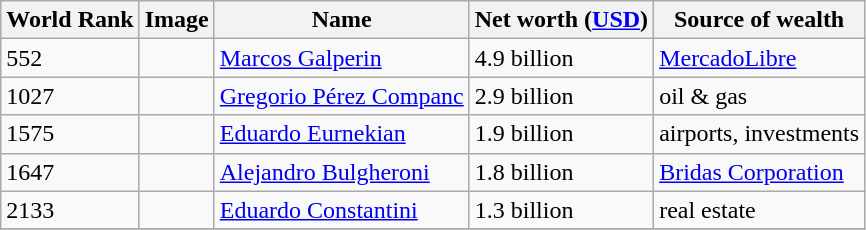<table class="wikitable">
<tr>
<th>World Rank</th>
<th>Image</th>
<th>Name</th>
<th>Net worth (<a href='#'>USD</a>)</th>
<th>Source of wealth</th>
</tr>
<tr>
<td>552</td>
<td></td>
<td><a href='#'>Marcos Galperin</a></td>
<td>4.9 billion</td>
<td><a href='#'>MercadoLibre</a></td>
</tr>
<tr>
<td>1027</td>
<td></td>
<td><a href='#'>Gregorio Pérez Companc</a></td>
<td>2.9 billion</td>
<td>oil & gas</td>
</tr>
<tr>
<td>1575</td>
<td></td>
<td><a href='#'>Eduardo Eurnekian</a></td>
<td>1.9 billion</td>
<td>airports, investments</td>
</tr>
<tr>
<td>1647</td>
<td></td>
<td><a href='#'>Alejandro Bulgheroni</a></td>
<td>1.8 billion</td>
<td><a href='#'>Bridas Corporation</a></td>
</tr>
<tr>
<td>2133</td>
<td></td>
<td><a href='#'>Eduardo Constantini</a></td>
<td>1.3 billion</td>
<td>real estate</td>
</tr>
<tr>
</tr>
</table>
